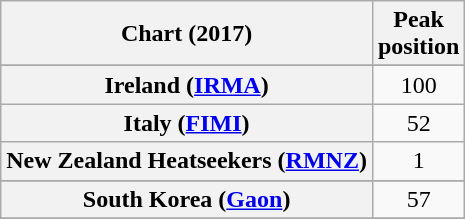<table class="wikitable sortable plainrowheaders" style="text-align:center">
<tr>
<th scope="col">Chart (2017)</th>
<th scope="col">Peak<br> position</th>
</tr>
<tr>
</tr>
<tr>
</tr>
<tr>
<th scope="row">Ireland (<a href='#'>IRMA</a>)</th>
<td>100</td>
</tr>
<tr>
<th scope="row">Italy (<a href='#'>FIMI</a>)</th>
<td>52</td>
</tr>
<tr>
<th scope="row">New Zealand Heatseekers (<a href='#'>RMNZ</a>)</th>
<td>1</td>
</tr>
<tr>
</tr>
<tr>
<th scope="row">South Korea  (<a href='#'>Gaon</a>)</th>
<td>57</td>
</tr>
<tr>
</tr>
<tr>
</tr>
<tr>
</tr>
<tr>
</tr>
<tr>
</tr>
</table>
